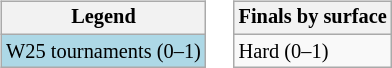<table>
<tr valign=top>
<td><br><table class="wikitable" style=font-size:85%>
<tr>
<th>Legend</th>
</tr>
<tr style="background:lightblue;">
<td>W25 tournaments (0–1)</td>
</tr>
</table>
</td>
<td><br><table class="wikitable" style=font-size:85%>
<tr>
<th>Finals by surface</th>
</tr>
<tr>
<td>Hard (0–1)</td>
</tr>
</table>
</td>
</tr>
</table>
